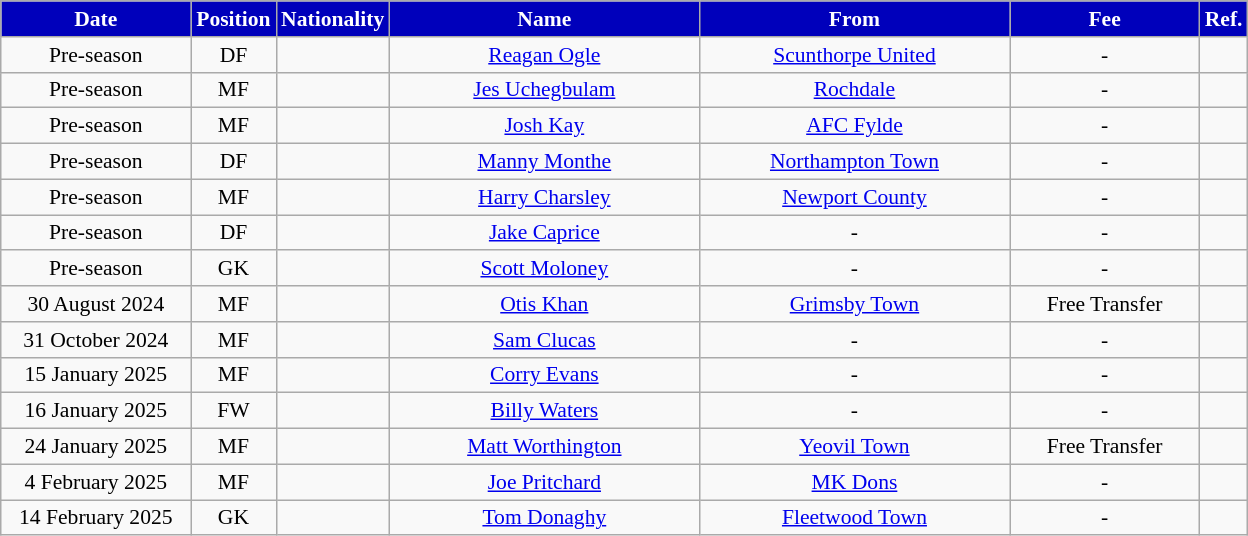<table class="wikitable"  style="text-align:center; font-size:90%; ">
<tr>
<th style="background:#0000BB;color:#fff; width:120px;">Date</th>
<th style="background:#0000BB;color:#fff; width:50px;">Position</th>
<th style="background:#0000BB;color:#fff; width:50px;">Nationality</th>
<th style="background:#0000BB;color:#fff; width:200px;">Name</th>
<th style="background:#0000BB;color:#fff; width:200px;">From</th>
<th style="background:#0000BB;color:#fff; width:120px;">Fee</th>
<th style="background:#0000BB;color:#fff; width:25px;">Ref.</th>
</tr>
<tr>
<td>Pre-season</td>
<td>DF</td>
<td></td>
<td><a href='#'>Reagan Ogle</a></td>
<td> <a href='#'>Scunthorpe United</a></td>
<td>-</td>
<td></td>
</tr>
<tr>
<td>Pre-season</td>
<td>MF</td>
<td></td>
<td><a href='#'>Jes Uchegbulam</a></td>
<td> <a href='#'>Rochdale</a></td>
<td>-</td>
<td></td>
</tr>
<tr>
<td>Pre-season</td>
<td>MF</td>
<td></td>
<td><a href='#'>Josh Kay</a></td>
<td> <a href='#'>AFC Fylde</a></td>
<td>-</td>
<td></td>
</tr>
<tr>
<td>Pre-season</td>
<td>DF</td>
<td></td>
<td><a href='#'>Manny Monthe</a></td>
<td> <a href='#'>Northampton Town</a></td>
<td>-</td>
<td></td>
</tr>
<tr>
<td>Pre-season</td>
<td>MF</td>
<td></td>
<td><a href='#'>Harry Charsley</a></td>
<td> <a href='#'>Newport County</a></td>
<td>-</td>
<td></td>
</tr>
<tr>
<td>Pre-season</td>
<td>DF</td>
<td></td>
<td><a href='#'>Jake Caprice</a></td>
<td>-</td>
<td>-</td>
<td></td>
</tr>
<tr>
<td>Pre-season</td>
<td>GK</td>
<td></td>
<td><a href='#'>Scott Moloney</a></td>
<td>-</td>
<td>-</td>
<td></td>
</tr>
<tr>
<td>30 August 2024</td>
<td>MF</td>
<td></td>
<td><a href='#'>Otis Khan</a></td>
<td> <a href='#'>Grimsby Town</a></td>
<td>Free Transfer</td>
<td></td>
</tr>
<tr>
<td>31 October 2024</td>
<td>MF</td>
<td></td>
<td><a href='#'>Sam Clucas</a></td>
<td>-</td>
<td>-</td>
<td></td>
</tr>
<tr>
<td>15 January 2025</td>
<td>MF</td>
<td></td>
<td><a href='#'>Corry Evans</a></td>
<td>-</td>
<td>-</td>
<td></td>
</tr>
<tr>
<td>16 January 2025</td>
<td>FW</td>
<td></td>
<td><a href='#'>Billy Waters</a></td>
<td>-</td>
<td>-</td>
<td></td>
</tr>
<tr>
<td>24 January 2025</td>
<td>MF</td>
<td></td>
<td><a href='#'>Matt Worthington</a></td>
<td> <a href='#'>Yeovil Town</a></td>
<td>Free Transfer</td>
<td></td>
</tr>
<tr>
<td>4 February 2025</td>
<td>MF</td>
<td></td>
<td><a href='#'>Joe Pritchard</a></td>
<td> <a href='#'>MK Dons</a></td>
<td>-</td>
<td></td>
</tr>
<tr>
<td>14 February 2025</td>
<td>GK</td>
<td></td>
<td><a href='#'>Tom Donaghy</a></td>
<td> <a href='#'>Fleetwood Town</a></td>
<td>-</td>
<td></td>
</tr>
</table>
